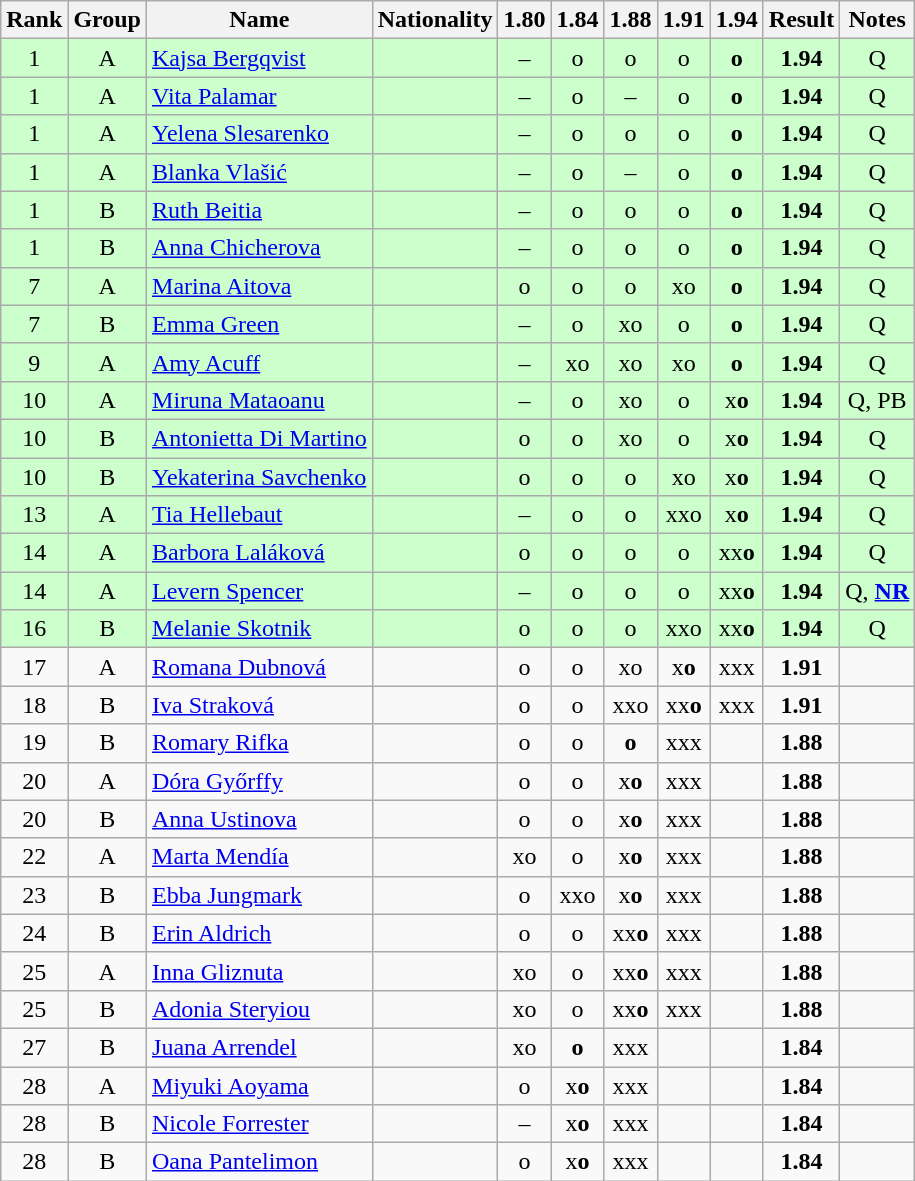<table class="wikitable sortable" style="text-align:center">
<tr>
<th>Rank</th>
<th>Group</th>
<th>Name</th>
<th>Nationality</th>
<th>1.80</th>
<th>1.84</th>
<th>1.88</th>
<th>1.91</th>
<th>1.94</th>
<th>Result</th>
<th>Notes</th>
</tr>
<tr bgcolor=ccffcc>
<td>1</td>
<td>A</td>
<td align=left><a href='#'>Kajsa Bergqvist</a></td>
<td align=left></td>
<td>–</td>
<td>o</td>
<td>o</td>
<td>o</td>
<td><strong>o</strong></td>
<td><strong>1.94</strong></td>
<td>Q</td>
</tr>
<tr bgcolor=ccffcc>
<td>1</td>
<td>A</td>
<td align=left><a href='#'>Vita Palamar</a></td>
<td align=left></td>
<td>–</td>
<td>o</td>
<td>–</td>
<td>o</td>
<td><strong>o</strong></td>
<td><strong>1.94</strong></td>
<td>Q</td>
</tr>
<tr bgcolor=ccffcc>
<td>1</td>
<td>A</td>
<td align=left><a href='#'>Yelena Slesarenko</a></td>
<td align=left></td>
<td>–</td>
<td>o</td>
<td>o</td>
<td>o</td>
<td><strong>o</strong></td>
<td><strong>1.94</strong></td>
<td>Q</td>
</tr>
<tr bgcolor=ccffcc>
<td>1</td>
<td>A</td>
<td align=left><a href='#'>Blanka Vlašić</a></td>
<td align=left></td>
<td>–</td>
<td>o</td>
<td>–</td>
<td>o</td>
<td><strong>o</strong></td>
<td><strong>1.94</strong></td>
<td>Q</td>
</tr>
<tr bgcolor=ccffcc>
<td>1</td>
<td>B</td>
<td align=left><a href='#'>Ruth Beitia</a></td>
<td align=left></td>
<td>–</td>
<td>o</td>
<td>o</td>
<td>o</td>
<td><strong>o</strong></td>
<td><strong>1.94</strong></td>
<td>Q</td>
</tr>
<tr bgcolor=ccffcc>
<td>1</td>
<td>B</td>
<td align=left><a href='#'>Anna Chicherova</a></td>
<td align=left></td>
<td>–</td>
<td>o</td>
<td>o</td>
<td>o</td>
<td><strong>o</strong></td>
<td><strong>1.94</strong></td>
<td>Q</td>
</tr>
<tr bgcolor=ccffcc>
<td>7</td>
<td>A</td>
<td align=left><a href='#'>Marina Aitova</a></td>
<td align=left></td>
<td>o</td>
<td>o</td>
<td>o</td>
<td>xo</td>
<td><strong>o</strong></td>
<td><strong>1.94</strong></td>
<td>Q</td>
</tr>
<tr bgcolor=ccffcc>
<td>7</td>
<td>B</td>
<td align=left><a href='#'>Emma Green</a></td>
<td align=left></td>
<td>–</td>
<td>o</td>
<td>xo</td>
<td>o</td>
<td><strong>o</strong></td>
<td><strong>1.94</strong></td>
<td>Q</td>
</tr>
<tr bgcolor=ccffcc>
<td>9</td>
<td>A</td>
<td align=left><a href='#'>Amy Acuff</a></td>
<td align=left></td>
<td>–</td>
<td>xo</td>
<td>xo</td>
<td>xo</td>
<td><strong>o</strong></td>
<td><strong>1.94</strong></td>
<td>Q</td>
</tr>
<tr bgcolor=ccffcc>
<td>10</td>
<td>A</td>
<td align=left><a href='#'>Miruna Mataoanu</a></td>
<td align=left></td>
<td>–</td>
<td>o</td>
<td>xo</td>
<td>o</td>
<td>x<strong>o</strong></td>
<td><strong>1.94</strong></td>
<td>Q, PB</td>
</tr>
<tr bgcolor=ccffcc>
<td>10</td>
<td>B</td>
<td align=left><a href='#'>Antonietta Di Martino</a></td>
<td align=left></td>
<td>o</td>
<td>o</td>
<td>xo</td>
<td>o</td>
<td>x<strong>o</strong></td>
<td><strong>1.94</strong></td>
<td>Q</td>
</tr>
<tr bgcolor=ccffcc>
<td>10</td>
<td>B</td>
<td align=left><a href='#'>Yekaterina Savchenko</a></td>
<td align=left></td>
<td>o</td>
<td>o</td>
<td>o</td>
<td>xo</td>
<td>x<strong>o</strong></td>
<td><strong>1.94</strong></td>
<td>Q</td>
</tr>
<tr bgcolor=ccffcc>
<td>13</td>
<td>A</td>
<td align=left><a href='#'>Tia Hellebaut</a></td>
<td align=left></td>
<td>–</td>
<td>o</td>
<td>o</td>
<td>xxo</td>
<td>x<strong>o</strong></td>
<td><strong>1.94</strong></td>
<td>Q</td>
</tr>
<tr bgcolor=ccffcc>
<td>14</td>
<td>A</td>
<td align=left><a href='#'>Barbora Laláková</a></td>
<td align=left></td>
<td>o</td>
<td>o</td>
<td>o</td>
<td>o</td>
<td>xx<strong>o</strong></td>
<td><strong>1.94</strong></td>
<td>Q</td>
</tr>
<tr bgcolor=ccffcc>
<td>14</td>
<td>A</td>
<td align=left><a href='#'>Levern Spencer</a></td>
<td align=left></td>
<td>–</td>
<td>o</td>
<td>o</td>
<td>o</td>
<td>xx<strong>o</strong></td>
<td><strong>1.94</strong></td>
<td>Q, <strong><a href='#'>NR</a></strong></td>
</tr>
<tr bgcolor=ccffcc>
<td>16</td>
<td>B</td>
<td align=left><a href='#'>Melanie Skotnik</a></td>
<td align=left></td>
<td>o</td>
<td>o</td>
<td>o</td>
<td>xxo</td>
<td>xx<strong>o</strong></td>
<td><strong>1.94</strong></td>
<td>Q</td>
</tr>
<tr>
<td>17</td>
<td>A</td>
<td align=left><a href='#'>Romana Dubnová</a></td>
<td align=left></td>
<td>o</td>
<td>o</td>
<td>xo</td>
<td>x<strong>o</strong></td>
<td>xxx</td>
<td><strong>1.91</strong></td>
<td></td>
</tr>
<tr>
<td>18</td>
<td>B</td>
<td align=left><a href='#'>Iva Straková</a></td>
<td align=left></td>
<td>o</td>
<td>o</td>
<td>xxo</td>
<td>xx<strong>o</strong></td>
<td>xxx</td>
<td><strong>1.91</strong></td>
<td></td>
</tr>
<tr>
<td>19</td>
<td>B</td>
<td align=left><a href='#'>Romary Rifka</a></td>
<td align=left></td>
<td>o</td>
<td>o</td>
<td><strong>o</strong></td>
<td>xxx</td>
<td></td>
<td><strong>1.88</strong></td>
<td></td>
</tr>
<tr>
<td>20</td>
<td>A</td>
<td align=left><a href='#'>Dóra Győrffy</a></td>
<td align=left></td>
<td>o</td>
<td>o</td>
<td>x<strong>o</strong></td>
<td>xxx</td>
<td></td>
<td><strong>1.88</strong></td>
<td></td>
</tr>
<tr>
<td>20</td>
<td>B</td>
<td align=left><a href='#'>Anna Ustinova</a></td>
<td align=left></td>
<td>o</td>
<td>o</td>
<td>x<strong>o</strong></td>
<td>xxx</td>
<td></td>
<td><strong>1.88</strong></td>
<td></td>
</tr>
<tr>
<td>22</td>
<td>A</td>
<td align=left><a href='#'>Marta Mendía</a></td>
<td align=left></td>
<td>xo</td>
<td>o</td>
<td>x<strong>o</strong></td>
<td>xxx</td>
<td></td>
<td><strong>1.88</strong></td>
<td></td>
</tr>
<tr>
<td>23</td>
<td>B</td>
<td align=left><a href='#'>Ebba Jungmark</a></td>
<td align=left></td>
<td>o</td>
<td>xxo</td>
<td>x<strong>o</strong></td>
<td>xxx</td>
<td></td>
<td><strong>1.88</strong></td>
<td></td>
</tr>
<tr>
<td>24</td>
<td>B</td>
<td align=left><a href='#'>Erin Aldrich</a></td>
<td align=left></td>
<td>o</td>
<td>o</td>
<td>xx<strong>o</strong></td>
<td>xxx</td>
<td></td>
<td><strong>1.88</strong></td>
<td></td>
</tr>
<tr>
<td>25</td>
<td>A</td>
<td align=left><a href='#'>Inna Gliznuta</a></td>
<td align=left></td>
<td>xo</td>
<td>o</td>
<td>xx<strong>o</strong></td>
<td>xxx</td>
<td></td>
<td><strong>1.88</strong></td>
<td></td>
</tr>
<tr>
<td>25</td>
<td>B</td>
<td align=left><a href='#'>Adonia Steryiou</a></td>
<td align=left></td>
<td>xo</td>
<td>o</td>
<td>xx<strong>o</strong></td>
<td>xxx</td>
<td></td>
<td><strong>1.88</strong></td>
<td></td>
</tr>
<tr>
<td>27</td>
<td>B</td>
<td align=left><a href='#'>Juana Arrendel</a></td>
<td align=left></td>
<td>xo</td>
<td><strong>o</strong></td>
<td>xxx</td>
<td></td>
<td></td>
<td><strong>1.84</strong></td>
<td></td>
</tr>
<tr>
<td>28</td>
<td>A</td>
<td align=left><a href='#'>Miyuki Aoyama</a></td>
<td align=left></td>
<td>o</td>
<td>x<strong>o</strong></td>
<td>xxx</td>
<td></td>
<td></td>
<td><strong>1.84</strong></td>
<td></td>
</tr>
<tr>
<td>28</td>
<td>B</td>
<td align=left><a href='#'>Nicole Forrester</a></td>
<td align=left></td>
<td>–</td>
<td>x<strong>o</strong></td>
<td>xxx</td>
<td></td>
<td></td>
<td><strong>1.84</strong></td>
<td></td>
</tr>
<tr>
<td>28</td>
<td>B</td>
<td align=left><a href='#'>Oana Pantelimon</a></td>
<td align=left></td>
<td>o</td>
<td>x<strong>o</strong></td>
<td>xxx</td>
<td></td>
<td></td>
<td><strong>1.84</strong></td>
<td></td>
</tr>
</table>
